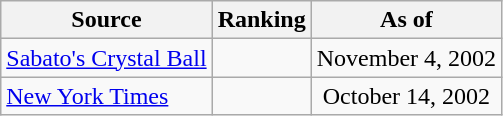<table class="wikitable" style="text-align:center">
<tr>
<th>Source</th>
<th>Ranking</th>
<th>As of</th>
</tr>
<tr>
<td align=left><a href='#'>Sabato's Crystal Ball</a></td>
<td></td>
<td>November 4, 2002</td>
</tr>
<tr>
<td align=left><a href='#'>New York Times</a></td>
<td></td>
<td>October 14, 2002</td>
</tr>
</table>
